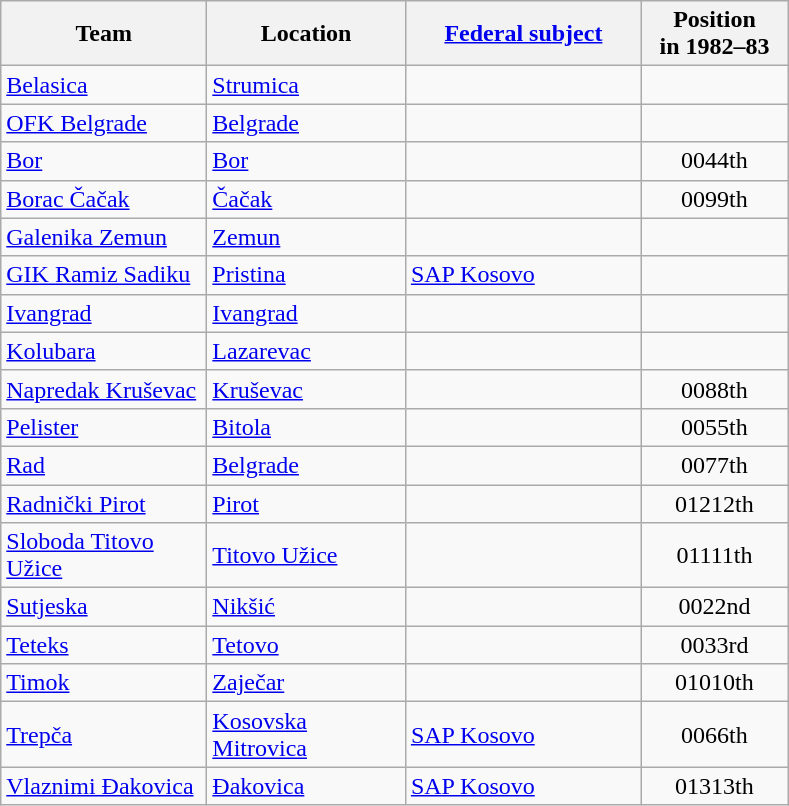<table class="wikitable sortable" style="text-align:left">
<tr>
<th width="130">Team</th>
<th width="125">Location</th>
<th width="150"><a href='#'>Federal subject</a></th>
<th width="90">Position<br>in 1982–83</th>
</tr>
<tr>
<td><a href='#'>Belasica</a></td>
<td><a href='#'>Strumica</a></td>
<td></td>
<td></td>
</tr>
<tr>
<td><a href='#'>OFK Belgrade</a></td>
<td><a href='#'>Belgrade</a></td>
<td></td>
<td></td>
</tr>
<tr>
<td><a href='#'>Bor</a></td>
<td><a href='#'>Bor</a></td>
<td></td>
<td style="text-align:center"><span>004</span>4th</td>
</tr>
<tr>
<td><a href='#'>Borac Čačak</a></td>
<td><a href='#'>Čačak</a></td>
<td></td>
<td style="text-align:center"><span>009</span>9th</td>
</tr>
<tr>
<td><a href='#'>Galenika Zemun</a></td>
<td><a href='#'>Zemun</a></td>
<td></td>
<td></td>
</tr>
<tr>
<td><a href='#'>GIK Ramiz Sadiku</a></td>
<td><a href='#'>Pristina</a></td>
<td> <a href='#'>SAP Kosovo</a></td>
<td></td>
</tr>
<tr>
<td><a href='#'>Ivangrad</a></td>
<td><a href='#'>Ivangrad</a></td>
<td></td>
<td></td>
</tr>
<tr>
<td><a href='#'>Kolubara</a></td>
<td><a href='#'>Lazarevac</a></td>
<td></td>
<td></td>
</tr>
<tr>
<td><a href='#'>Napredak Kruševac</a></td>
<td><a href='#'>Kruševac</a></td>
<td></td>
<td style="text-align:center"><span>008</span>8th</td>
</tr>
<tr>
<td><a href='#'>Pelister</a></td>
<td><a href='#'>Bitola</a></td>
<td></td>
<td style="text-align:center"><span>005</span>5th</td>
</tr>
<tr>
<td><a href='#'>Rad</a></td>
<td><a href='#'>Belgrade</a></td>
<td></td>
<td style="text-align:center"><span>007</span>7th</td>
</tr>
<tr>
<td><a href='#'>Radnički Pirot</a></td>
<td><a href='#'>Pirot</a></td>
<td></td>
<td style="text-align:center"><span>012</span>12th</td>
</tr>
<tr>
<td><a href='#'>Sloboda Titovo Užice</a></td>
<td><a href='#'>Titovo Užice</a></td>
<td></td>
<td style="text-align:center"><span>011</span>11th</td>
</tr>
<tr>
<td><a href='#'>Sutjeska</a></td>
<td><a href='#'>Nikšić</a></td>
<td></td>
<td style="text-align:center"><span>002</span>2nd</td>
</tr>
<tr>
<td><a href='#'>Teteks</a></td>
<td><a href='#'>Tetovo</a></td>
<td></td>
<td style="text-align:center"><span>003</span>3rd</td>
</tr>
<tr>
<td><a href='#'>Timok</a></td>
<td><a href='#'>Zaječar</a></td>
<td></td>
<td style="text-align:center"><span>010</span>10th</td>
</tr>
<tr>
<td><a href='#'>Trepča</a></td>
<td><a href='#'>Kosovska Mitrovica</a></td>
<td> <a href='#'>SAP Kosovo</a></td>
<td style="text-align:center"><span>006</span>6th</td>
</tr>
<tr>
<td><a href='#'>Vlaznimi Đakovica</a></td>
<td><a href='#'>Đakovica</a></td>
<td> <a href='#'>SAP Kosovo</a></td>
<td style="text-align:center"><span>013</span>13th</td>
</tr>
</table>
